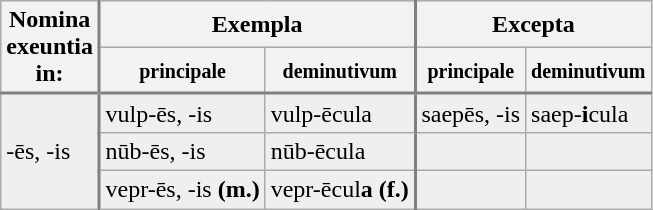<table class="wikitable">
<tr style="background:#ccccff;">
<th rowspan=2 style="border-right:2px solid grey;">Nomina <br> exeuntia <br> in:</th>
<th colspan=2>Exempla</th>
<th colspan=2 style="border-left:2px solid grey;">Excepta</th>
</tr>
<tr style="background:#ccccff;">
<th><small>principale</small></th>
<th><small>deminutivum</small></th>
<th style="border-left:2px solid grey;"><small>principale</small></th>
<th><small>deminutivum</small></th>
</tr>
<tr style="background:#efefef; border-top:2px solid grey;">
<td rowspan=3 style="border-right:2px solid grey;">-ēs, -is</td>
<td>vulp-ēs, -is</td>
<td>vulp-ēcula</td>
<td style="border-left:2px solid grey;">saepēs, -is</td>
<td>saep-<strong>i</strong>cula</td>
</tr>
<tr style="background:#efefef;">
<td>nūb-ēs, -is</td>
<td>nūb-ēcula</td>
<td style="border-left:2px solid grey;"></td>
<td></td>
</tr>
<tr style="background:#efefef;">
<td>vepr-ēs, -is <strong>(m.)</strong></td>
<td>vepr-ēcul<strong>a (f.)</strong></td>
<td style="border-left:2px solid grey;"></td>
<td></td>
</tr>
</table>
